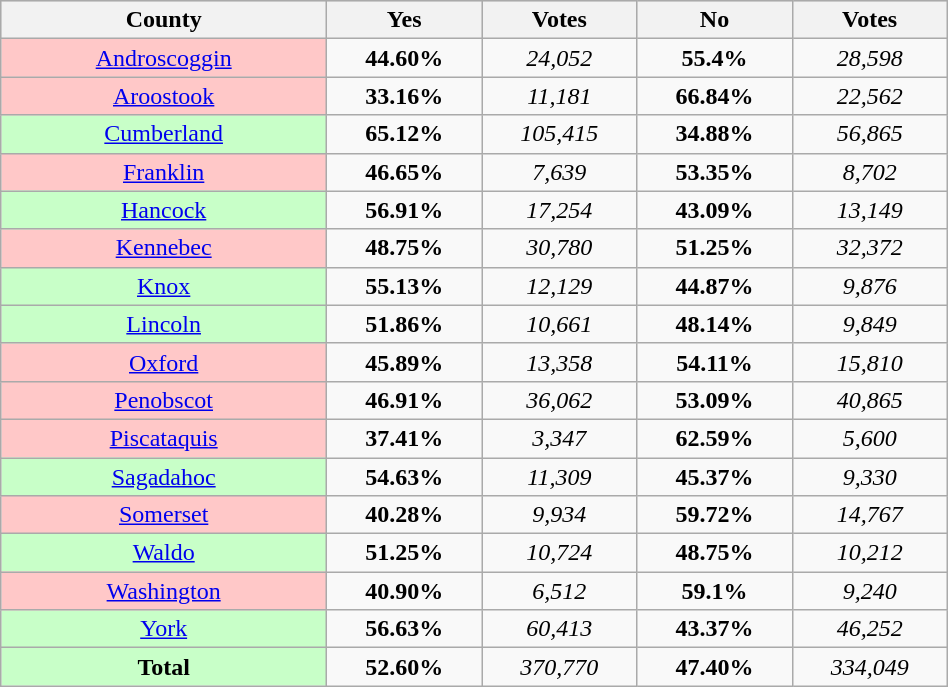<table class="wikitable sortable" style="width:50%;">
<tr style="background:lightgrey;">
<th style="width:21%;">County</th>
<th style="width:10%;">Yes</th>
<th style="width:10%;">Votes</th>
<th style="width:10%;">No</th>
<th style="width:10%;">Votes</th>
</tr>
<tr>
<td style="text-align:center; background:#ffc8c8;"><a href='#'>Androscoggin</a></td>
<td style="text-align:center;"><strong>44.60%</strong></td>
<td style="text-align:center;"><em>24,052</em></td>
<td style="text-align:center;"><strong>55.4%</strong></td>
<td style="text-align:center;"><em>28,598</em></td>
</tr>
<tr>
<td style="text-align:center; background:#ffc8c8;"><a href='#'>Aroostook</a></td>
<td style="text-align:center;"><strong>33.16%</strong></td>
<td style="text-align:center;"><em>11,181</em></td>
<td style="text-align:center;"><strong>66.84%</strong></td>
<td style="text-align:center;"><em>22,562</em></td>
</tr>
<tr>
<td style="text-align:center; background:#c8ffc8;"><a href='#'>Cumberland</a></td>
<td style="text-align:center;"><strong>65.12%</strong></td>
<td style="text-align:center;"><em>105,415</em></td>
<td style="text-align:center;"><strong>34.88%</strong></td>
<td style="text-align:center;"><em>56,865</em></td>
</tr>
<tr>
<td style="text-align:center; background:#ffc8c8;"><a href='#'>Franklin</a></td>
<td style="text-align:center;"><strong>46.65%</strong></td>
<td style="text-align:center;"><em>7,639</em></td>
<td style="text-align:center;"><strong>53.35%</strong></td>
<td style="text-align:center;"><em>8,702</em></td>
</tr>
<tr>
<td style="text-align:center; background:#c8ffc8;"><a href='#'>Hancock</a></td>
<td style="text-align:center;"><strong>56.91%</strong></td>
<td style="text-align:center;"><em>17,254</em></td>
<td style="text-align:center;"><strong>43.09%</strong></td>
<td style="text-align:center;"><em>13,149</em></td>
</tr>
<tr>
<td style="text-align:center; background:#ffc8c8;"><a href='#'>Kennebec</a></td>
<td style="text-align:center;"><strong>48.75%</strong></td>
<td style="text-align:center;"><em>30,780</em></td>
<td style="text-align:center;"><strong>51.25%</strong></td>
<td style="text-align:center;"><em>32,372</em></td>
</tr>
<tr>
<td style="text-align:center; background:#c8ffc8;"><a href='#'>Knox</a></td>
<td style="text-align:center;"><strong>55.13%</strong></td>
<td style="text-align:center;"><em>12,129</em></td>
<td style="text-align:center;"><strong>44.87%</strong></td>
<td style="text-align:center;"><em>9,876</em></td>
</tr>
<tr>
<td style="text-align:center; background:#c8ffc8;"><a href='#'>Lincoln</a></td>
<td style="text-align:center;"><strong>51.86%</strong></td>
<td style="text-align:center;"><em>10,661</em></td>
<td style="text-align:center;"><strong>48.14%</strong></td>
<td style="text-align:center;"><em>9,849</em></td>
</tr>
<tr>
<td style="text-align:center; background:#ffc8c8;"><a href='#'>Oxford</a></td>
<td style="text-align:center;"><strong>45.89%</strong></td>
<td style="text-align:center;"><em>13,358</em></td>
<td style="text-align:center;"><strong>54.11%</strong></td>
<td style="text-align:center;"><em>15,810</em></td>
</tr>
<tr>
<td style="text-align:center; background:#ffc8c8;"><a href='#'>Penobscot</a></td>
<td style="text-align:center;"><strong>46.91%</strong></td>
<td style="text-align:center;"><em>36,062</em></td>
<td style="text-align:center;"><strong>53.09%</strong></td>
<td style="text-align:center;"><em>40,865</em></td>
</tr>
<tr>
<td style="text-align:center; background:#ffc8c8;"><a href='#'>Piscataquis</a></td>
<td style="text-align:center;"><strong>37.41%</strong></td>
<td style="text-align:center;"><em>3,347</em></td>
<td style="text-align:center;"><strong>62.59%</strong></td>
<td style="text-align:center;"><em>5,600</em></td>
</tr>
<tr>
<td style="text-align:center; background:#c8ffc8;"><a href='#'>Sagadahoc</a></td>
<td style="text-align:center;"><strong>54.63%</strong></td>
<td style="text-align:center;"><em>11,309</em></td>
<td style="text-align:center;"><strong>45.37%</strong></td>
<td style="text-align:center;"><em>9,330</em></td>
</tr>
<tr>
<td style="text-align:center; background:#ffc8c8;"><a href='#'>Somerset</a></td>
<td style="text-align:center;"><strong>40.28%</strong></td>
<td style="text-align:center;"><em>9,934</em></td>
<td style="text-align:center;"><strong>59.72%</strong></td>
<td style="text-align:center;"><em>14,767</em></td>
</tr>
<tr>
<td style="text-align:center; background:#c8ffc8;"><a href='#'>Waldo</a></td>
<td style="text-align:center;"><strong>51.25%</strong></td>
<td style="text-align:center;"><em>10,724</em></td>
<td style="text-align:center;"><strong>48.75%</strong></td>
<td style="text-align:center;"><em>10,212</em></td>
</tr>
<tr>
<td style="text-align:center; background:#ffc8c8;"><a href='#'>Washington</a></td>
<td style="text-align:center;"><strong>40.90%</strong></td>
<td style="text-align:center;"><em>6,512</em></td>
<td style="text-align:center;"><strong>59.1%</strong></td>
<td style="text-align:center;"><em>9,240</em></td>
</tr>
<tr>
<td style="text-align:center; background:#c8ffc8;"><a href='#'>York</a></td>
<td style="text-align:center;"><strong>56.63%</strong></td>
<td style="text-align:center;"><em>60,413</em></td>
<td style="text-align:center;"><strong>43.37%</strong></td>
<td style="text-align:center;"><em>46,252</em></td>
</tr>
<tr>
<td style="text-align:center; background:#c8ffc8;"><strong>Total</strong></td>
<td style="text-align:center;"><strong>52.60%</strong></td>
<td style="text-align:center;"><em>370,770</em></td>
<td style="text-align:center;"><strong>47.40%</strong></td>
<td style="text-align:center;"><em>334,049</em></td>
</tr>
</table>
